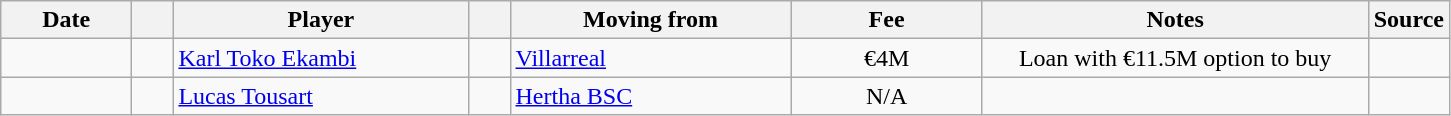<table class="wikitable sortable">
<tr>
<th style="width:80px;">Date</th>
<th style="width:20px;"></th>
<th style="width:190px;">Player</th>
<th style="width:20px;"></th>
<th style="width:180px;">Moving from</th>
<th style="width:120px;" class="unsortable">Fee</th>
<th style="width:250px;" class="unsortable">Notes</th>
<th style="width:20px;">Source</th>
</tr>
<tr>
<td></td>
<td align="center"></td>
<td> <a href='#'>Karl Toko Ekambi</a></td>
<td align="center"></td>
<td> <a href='#'>Villarreal</a></td>
<td align="center">€4M</td>
<td align="center">Loan with €11.5M option to buy</td>
<td></td>
</tr>
<tr>
<td></td>
<td align="center"></td>
<td> <a href='#'>Lucas Tousart</a></td>
<td align="center"></td>
<td> <a href='#'>Hertha BSC</a></td>
<td align="center">N/A</td>
<td align="center"></td>
<td></td>
</tr>
</table>
